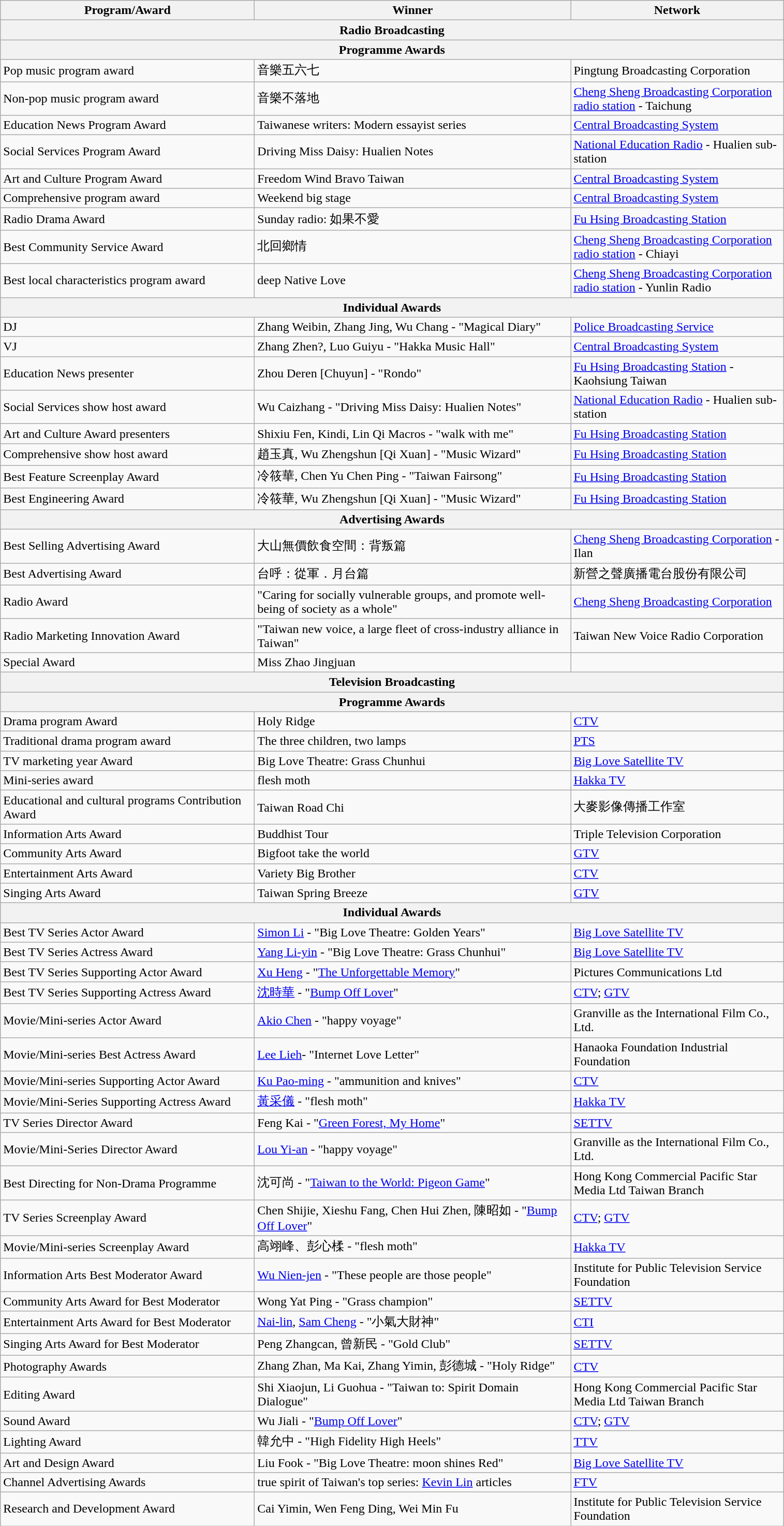<table class="wikitable">
<tr>
<th style="width:240pt;">Program/Award</th>
<th style="width:300pt;">Winner</th>
<th style="width:200pt;">Network</th>
</tr>
<tr>
<th colspan=3 style="text-align:center" style="background:#99CCFF;">Radio Broadcasting</th>
</tr>
<tr>
<th colspan=3 style="text-align:center" style="background:LightSteelBlue;">Programme Awards</th>
</tr>
<tr>
<td>Pop music program award</td>
<td>音樂五六七</td>
<td>Pingtung Broadcasting Corporation</td>
</tr>
<tr>
<td>Non-pop music program award</td>
<td>音樂不落地</td>
<td><a href='#'>Cheng Sheng Broadcasting Corporation radio station</a> - Taichung</td>
</tr>
<tr>
<td>Education News Program Award</td>
<td>Taiwanese writers: Modern essayist series</td>
<td><a href='#'>Central Broadcasting System</a></td>
</tr>
<tr>
<td>Social Services Program Award</td>
<td>Driving Miss Daisy: Hualien Notes</td>
<td><a href='#'>National Education Radio</a> - Hualien sub-station</td>
</tr>
<tr>
<td>Art and Culture Program Award</td>
<td>Freedom Wind Bravo Taiwan</td>
<td><a href='#'>Central Broadcasting System</a></td>
</tr>
<tr>
<td>Comprehensive program award</td>
<td>Weekend big stage</td>
<td><a href='#'>Central Broadcasting System</a></td>
</tr>
<tr>
<td>Radio Drama Award</td>
<td>Sunday radio: 如果不愛</td>
<td><a href='#'>Fu Hsing Broadcasting Station</a></td>
</tr>
<tr>
<td>Best Community Service Award</td>
<td>北回鄉情</td>
<td><a href='#'>Cheng Sheng Broadcasting Corporation radio station</a> - Chiayi</td>
</tr>
<tr>
<td>Best local characteristics program award</td>
<td>deep Native Love</td>
<td><a href='#'>Cheng Sheng Broadcasting Corporation radio station</a> - Yunlin Radio</td>
</tr>
<tr>
<th colspan=3 style="text-align:center" style="background:LightSteelBlue;">Individual Awards</th>
</tr>
<tr>
<td>DJ</td>
<td>Zhang Weibin, Zhang Jing, Wu Chang - "Magical Diary"</td>
<td><a href='#'>Police Broadcasting Service</a></td>
</tr>
<tr>
<td>VJ</td>
<td>Zhang Zhen?, Luo Guiyu - "Hakka Music Hall"</td>
<td><a href='#'>Central Broadcasting System</a></td>
</tr>
<tr>
<td>Education News presenter</td>
<td>Zhou Deren [Chuyun] - "Rondo"</td>
<td><a href='#'>Fu Hsing Broadcasting Station</a> - Kaohsiung Taiwan</td>
</tr>
<tr>
<td>Social Services show host award</td>
<td>Wu Caizhang - "Driving Miss Daisy: Hualien Notes"</td>
<td><a href='#'>National Education Radio</a> - Hualien sub-station</td>
</tr>
<tr>
<td>Art and Culture Award presenters</td>
<td>Shixiu Fen, Kindi, Lin Qi Macros - "walk with me"</td>
<td><a href='#'>Fu Hsing Broadcasting Station</a></td>
</tr>
<tr>
<td>Comprehensive show host award</td>
<td>趙玉真, Wu Zhengshun [Qi Xuan] - "Music Wizard"</td>
<td><a href='#'>Fu Hsing Broadcasting Station</a></td>
</tr>
<tr>
<td>Best Feature Screenplay Award</td>
<td>冷筱華, Chen Yu Chen Ping - "Taiwan Fairsong"</td>
<td><a href='#'>Fu Hsing Broadcasting Station</a></td>
</tr>
<tr>
<td>Best Engineering Award</td>
<td>冷筱華, Wu Zhengshun [Qi Xuan] - "Music Wizard"</td>
<td><a href='#'>Fu Hsing Broadcasting Station</a></td>
</tr>
<tr>
<th colspan=3 style="text-align:center" style="background:LightSteelBlue;">Advertising Awards</th>
</tr>
<tr>
<td>Best Selling Advertising Award</td>
<td>大山無價飲食空間：背叛篇</td>
<td><a href='#'>Cheng Sheng Broadcasting Corporation</a> - Ilan</td>
</tr>
<tr>
<td>Best Advertising Award</td>
<td>台呼：從軍．月台篇</td>
<td>新營之聲廣播電台股份有限公司</td>
</tr>
<tr>
<td>Radio Award</td>
<td>"Caring for socially vulnerable groups, and promote well-being of society as a whole"</td>
<td><a href='#'>Cheng Sheng Broadcasting Corporation</a></td>
</tr>
<tr>
<td>Radio Marketing Innovation Award</td>
<td>"Taiwan new voice, a large fleet of cross-industry alliance in Taiwan"</td>
<td>Taiwan New Voice Radio Corporation</td>
</tr>
<tr>
<td>Special Award</td>
<td>Miss Zhao Jingjuan</td>
<td></td>
</tr>
<tr>
<th colspan=3 style="text-align:center" style="background:#99CCFF;">Television Broadcasting</th>
</tr>
<tr>
<th colspan=3 style="text-align:center" style="background:LightSteelBlue;">Programme Awards</th>
</tr>
<tr>
<td>Drama program Award</td>
<td>Holy Ridge</td>
<td><a href='#'>CTV</a></td>
</tr>
<tr>
<td>Traditional drama program award</td>
<td>The three children, two lamps</td>
<td><a href='#'>PTS</a></td>
</tr>
<tr>
<td>TV marketing year Award</td>
<td>Big Love Theatre: Grass Chunhui</td>
<td><a href='#'>Big Love Satellite TV</a></td>
</tr>
<tr>
<td>Mini-series award</td>
<td>flesh moth</td>
<td><a href='#'>Hakka TV</a></td>
</tr>
<tr>
<td>Educational and cultural programs Contribution Award</td>
<td>Taiwan Road Chi</td>
<td>大麥影像傳播工作室</td>
</tr>
<tr>
<td>Information Arts Award</td>
<td>Buddhist Tour</td>
<td>Triple Television Corporation</td>
</tr>
<tr>
<td>Community Arts Award</td>
<td>Bigfoot take the world</td>
<td><a href='#'>GTV</a></td>
</tr>
<tr>
<td>Entertainment Arts Award</td>
<td>Variety Big Brother</td>
<td><a href='#'>CTV</a></td>
</tr>
<tr>
<td>Singing Arts Award</td>
<td>Taiwan Spring Breeze</td>
<td><a href='#'>GTV</a></td>
</tr>
<tr>
<th colspan=3 style="text-align:center" style="background:LightSteelBlue;">Individual Awards</th>
</tr>
<tr>
<td>Best TV Series Actor Award</td>
<td><a href='#'>Simon Li</a> - "Big Love Theatre: Golden Years"</td>
<td><a href='#'>Big Love Satellite TV</a></td>
</tr>
<tr>
<td>Best TV Series Actress Award</td>
<td><a href='#'>Yang Li-yin</a> - "Big Love Theatre: Grass Chunhui"</td>
<td><a href='#'>Big Love Satellite TV</a></td>
</tr>
<tr>
<td>Best TV Series Supporting Actor Award</td>
<td><a href='#'>Xu Heng</a> - "<a href='#'>The Unforgettable Memory</a>"</td>
<td>Pictures Communications Ltd</td>
</tr>
<tr>
<td>Best TV Series Supporting Actress Award</td>
<td><a href='#'>沈時華</a> - "<a href='#'>Bump Off Lover</a>"</td>
<td><a href='#'>CTV</a>; <a href='#'>GTV</a></td>
</tr>
<tr>
<td>Movie/Mini-series Actor Award</td>
<td><a href='#'>Akio Chen</a> - "happy voyage"</td>
<td>Granville as the International Film Co., Ltd.</td>
</tr>
<tr>
<td>Movie/Mini-series Best Actress Award</td>
<td><a href='#'>Lee Lieh</a>- "Internet Love Letter"</td>
<td>Hanaoka Foundation Industrial Foundation</td>
</tr>
<tr>
<td>Movie/Mini-series Supporting Actor Award</td>
<td><a href='#'>Ku Pao-ming</a> - "ammunition and knives"</td>
<td><a href='#'>CTV</a></td>
</tr>
<tr>
<td>Movie/Mini-Series Supporting Actress Award</td>
<td><a href='#'>黃采儀</a> - "flesh moth"</td>
<td><a href='#'>Hakka TV</a></td>
</tr>
<tr>
<td>TV Series Director Award</td>
<td>Feng Kai - "<a href='#'>Green Forest, My Home</a>"</td>
<td><a href='#'>SETTV</a></td>
</tr>
<tr>
<td>Movie/Mini-Series Director Award</td>
<td><a href='#'>Lou Yi-an</a> - "happy voyage"</td>
<td>Granville as the International Film Co., Ltd.</td>
</tr>
<tr>
<td>Best Directing for Non-Drama Programme</td>
<td>沈可尚 - "<a href='#'>Taiwan to the World: Pigeon Game</a>"</td>
<td>Hong Kong Commercial Pacific Star Media Ltd Taiwan Branch</td>
</tr>
<tr>
<td>TV Series Screenplay Award</td>
<td>Chen Shijie, Xieshu Fang, Chen Hui Zhen, 陳昭如 - "<a href='#'>Bump Off Lover</a>"</td>
<td><a href='#'>CTV</a>; <a href='#'>GTV</a></td>
</tr>
<tr>
<td>Movie/Mini-series Screenplay Award</td>
<td>高翊峰、彭心楺 - "flesh moth"</td>
<td><a href='#'>Hakka TV</a></td>
</tr>
<tr>
<td>Information Arts Best Moderator Award</td>
<td><a href='#'>Wu Nien-jen</a> - "These people are those people"</td>
<td>Institute for Public Television Service Foundation</td>
</tr>
<tr>
<td>Community Arts Award for Best Moderator</td>
<td>Wong Yat Ping - "Grass champion"</td>
<td><a href='#'>SETTV</a></td>
</tr>
<tr>
<td>Entertainment Arts Award for Best Moderator</td>
<td><a href='#'>Nai-lin</a>, <a href='#'>Sam Cheng</a> - "小氣大財神"</td>
<td><a href='#'>CTI</a></td>
</tr>
<tr>
<td>Singing Arts Award for Best Moderator</td>
<td>Peng Zhangcan, 曾新民 - "Gold Club"</td>
<td><a href='#'>SETTV</a></td>
</tr>
<tr>
<td>Photography Awards</td>
<td>Zhang Zhan, Ma Kai, Zhang Yimin, 彭德城 - "Holy Ridge"</td>
<td><a href='#'>CTV</a></td>
</tr>
<tr>
<td>Editing Award</td>
<td>Shi Xiaojun, Li Guohua - "Taiwan to: Spirit Domain Dialogue"</td>
<td>Hong Kong Commercial Pacific Star Media Ltd Taiwan Branch</td>
</tr>
<tr>
<td>Sound Award</td>
<td>Wu Jiali - "<a href='#'>Bump Off Lover</a>"</td>
<td><a href='#'>CTV</a>; <a href='#'>GTV</a></td>
</tr>
<tr>
<td>Lighting Award</td>
<td>韓允中 - "High Fidelity High Heels"</td>
<td><a href='#'>TTV</a></td>
</tr>
<tr>
<td>Art and Design Award</td>
<td>Liu Fook - "Big Love Theatre: moon shines Red"</td>
<td><a href='#'>Big Love Satellite TV</a></td>
</tr>
<tr>
<td>Channel Advertising Awards</td>
<td>true spirit of Taiwan's top series: <a href='#'>Kevin Lin</a> articles</td>
<td><a href='#'>FTV</a></td>
</tr>
<tr>
<td>Research and Development Award</td>
<td>Cai Yimin, Wen Feng Ding, Wei Min Fu</td>
<td>Institute for Public Television Service Foundation</td>
</tr>
</table>
